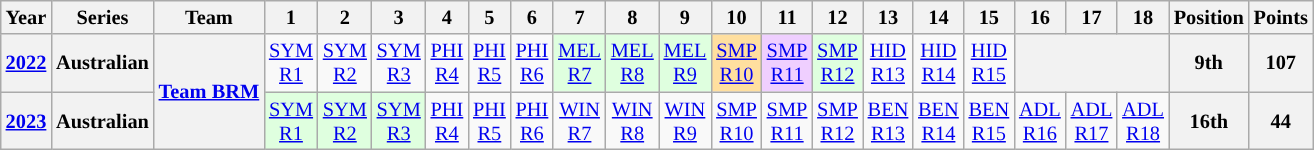<table class="wikitable" style="text-align:center; font-size:85%">
<tr>
<th>Year</th>
<th>Series</th>
<th>Team</th>
<th>1</th>
<th>2</th>
<th>3</th>
<th>4</th>
<th>5</th>
<th>6</th>
<th>7</th>
<th>8</th>
<th>9</th>
<th>10</th>
<th>11</th>
<th>12</th>
<th>13</th>
<th>14</th>
<th>15</th>
<th>16</th>
<th>17</th>
<th>18</th>
<th>Position</th>
<th>Points</th>
</tr>
<tr>
<th><a href='#'>2022</a></th>
<th>Australian</th>
<th rowspan=2 nowrap><a href='#'>Team BRM</a></th>
<td><a href='#'>SYM<br>R1</a></td>
<td><a href='#'>SYM<br>R2</a></td>
<td><a href='#'>SYM<br>R3</a></td>
<td><a href='#'>PHI<br>R4</a></td>
<td><a href='#'>PHI<br>R5</a></td>
<td><a href='#'>PHI<br>R6</a></td>
<td style=background:#dfffdf><a href='#'>MEL<br>R7</a><br></td>
<td style=background:#dfffdf><a href='#'>MEL<br>R8</a><br></td>
<td style=background:#dfffdf><a href='#'>MEL<br>R9</a><br></td>
<td style=background:#ffdf9f><a href='#'>SMP<br>R10</a><br></td>
<td style=background:#efcfff><a href='#'>SMP<br>R11</a><br></td>
<td style=background:#dfffdf><a href='#'>SMP<br>R12</a><br></td>
<td><a href='#'>HID<br>R13</a></td>
<td><a href='#'>HID<br>R14</a></td>
<td><a href='#'>HID<br>R15</a></td>
<th colspan=3></th>
<th>9th</th>
<th>107</th>
</tr>
<tr>
<th><a href='#'>2023</a></th>
<th>Australian</th>
<td style="background:#dfffdf"><a href='#'>SYM<br>R1</a><br></td>
<td style="background:#dfffdf"><a href='#'>SYM<br>R2</a><br></td>
<td style="background:#dfffdf"><a href='#'>SYM<br>R3</a><br></td>
<td><a href='#'>PHI<br>R4</a></td>
<td><a href='#'>PHI<br>R5</a></td>
<td><a href='#'>PHI<br>R6</a></td>
<td><a href='#'>WIN<br>R7</a></td>
<td><a href='#'>WIN<br>R8</a></td>
<td><a href='#'>WIN<br>R9</a></td>
<td><a href='#'>SMP<br>R10</a></td>
<td><a href='#'>SMP<br>R11</a></td>
<td><a href='#'>SMP<br>R12</a></td>
<td><a href='#'>BEN<br>R13</a></td>
<td><a href='#'>BEN<br>R14</a></td>
<td><a href='#'>BEN<br>R15</a></td>
<td><a href='#'>ADL<br>R16</a></td>
<td><a href='#'>ADL<br>R17</a></td>
<td><a href='#'>ADL<br>R18</a></td>
<th>16th</th>
<th>44</th>
</tr>
</table>
